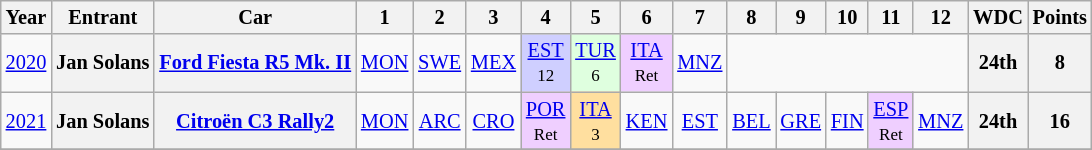<table class="wikitable" style="text-align:center; font-size:85%">
<tr>
<th>Year</th>
<th>Entrant</th>
<th>Car</th>
<th>1</th>
<th>2</th>
<th>3</th>
<th>4</th>
<th>5</th>
<th>6</th>
<th>7</th>
<th>8</th>
<th>9</th>
<th>10</th>
<th>11</th>
<th>12</th>
<th>WDC</th>
<th>Points</th>
</tr>
<tr>
<td><a href='#'>2020</a></td>
<th nowrap>Jan Solans</th>
<th nowrap><a href='#'>Ford Fiesta R5 Mk. II</a></th>
<td><a href='#'>MON</a></td>
<td><a href='#'>SWE</a></td>
<td><a href='#'>MEX</a></td>
<td style="background:#CFCFFF;"><a href='#'>EST</a><br><small>12</small></td>
<td style="background:#DFFFDF;"><a href='#'>TUR</a><br><small>6</small></td>
<td style="background:#EFCFFF;"><a href='#'>ITA</a><br><small>Ret</small></td>
<td><a href='#'>MNZ</a></td>
<td colspan=5></td>
<th>24th</th>
<th>8</th>
</tr>
<tr>
<td><a href='#'>2021</a></td>
<th nowrap>Jan Solans</th>
<th nowrap><a href='#'>Citroën C3 Rally2</a></th>
<td><a href='#'>MON</a></td>
<td><a href='#'>ARC</a></td>
<td><a href='#'>CRO</a></td>
<td style="background:#EFCFFF;"><a href='#'>POR</a><br><small>Ret</small></td>
<td style="background:#FFDF9F;"><a href='#'>ITA</a><br><small>3</small></td>
<td><a href='#'>KEN</a></td>
<td><a href='#'>EST</a></td>
<td><a href='#'>BEL</a></td>
<td><a href='#'>GRE</a></td>
<td><a href='#'>FIN</a></td>
<td style="background:#EFCFFF;"><a href='#'>ESP</a><br><small>Ret</small></td>
<td><a href='#'>MNZ</a></td>
<th>24th</th>
<th>16</th>
</tr>
<tr>
</tr>
</table>
